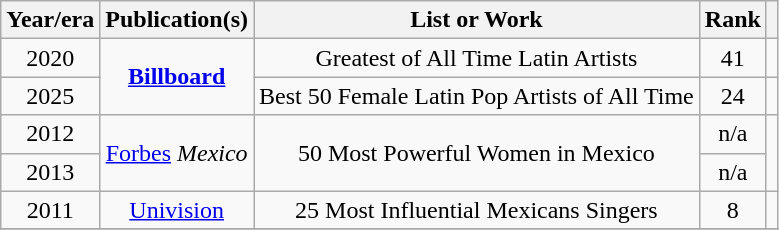<table class="wikitable plainrowheaders sortable" style="text-align:center">
<tr>
<th>Year/era</th>
<th>Publication(s)</th>
<th>List or Work</th>
<th data-sort-type="number">Rank</th>
<th scope="col" class="unsortable"></th>
</tr>
<tr>
<td>2020</td>
<td rowspan="2"><strong><a href='#'>Billboard</a><em></td>
<td>Greatest of All Time Latin Artists</td>
<td align="center">41</td>
<td align="center"></td>
</tr>
<tr>
<td>2025</td>
<td>Best 50 Female Latin Pop Artists of All Time</td>
<td align="center">24</td>
<td align="center"></td>
</tr>
<tr>
<td>2012</td>
<td rowspan="2"></em><a href='#'>Forbes</a><em> Mexico</td>
<td rowspan="2">50 Most Powerful Women in Mexico</td>
<td align="center">n/a</td>
<td align="center" rowspan="2"></td>
</tr>
<tr>
<td>2013</td>
<td align="center">n/a</td>
</tr>
<tr>
<td>2011</td>
<td><a href='#'>Univision</a></td>
<td>25 Most Influential Mexicans Singers</td>
<td align="center">8</td>
<td align="center"></td>
</tr>
<tr>
</tr>
</table>
